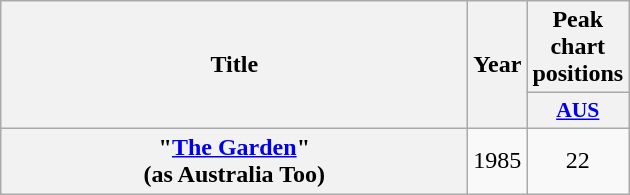<table class="wikitable plainrowheaders" style="text-align:center;" border="1">
<tr>
<th scope="col" rowspan="2" style="width:19em;">Title</th>
<th scope="col" rowspan="2" style="width:1em;">Year</th>
<th scope="col" colspan="1">Peak chart positions</th>
</tr>
<tr>
<th scope="col" style="width:3em;font-size:90%;"><a href='#'>AUS</a><br></th>
</tr>
<tr>
<th scope="row">"<a href='#'>The Garden</a>"<br><span>(as Australia Too)</span></th>
<td>1985</td>
<td>22</td>
</tr>
</table>
